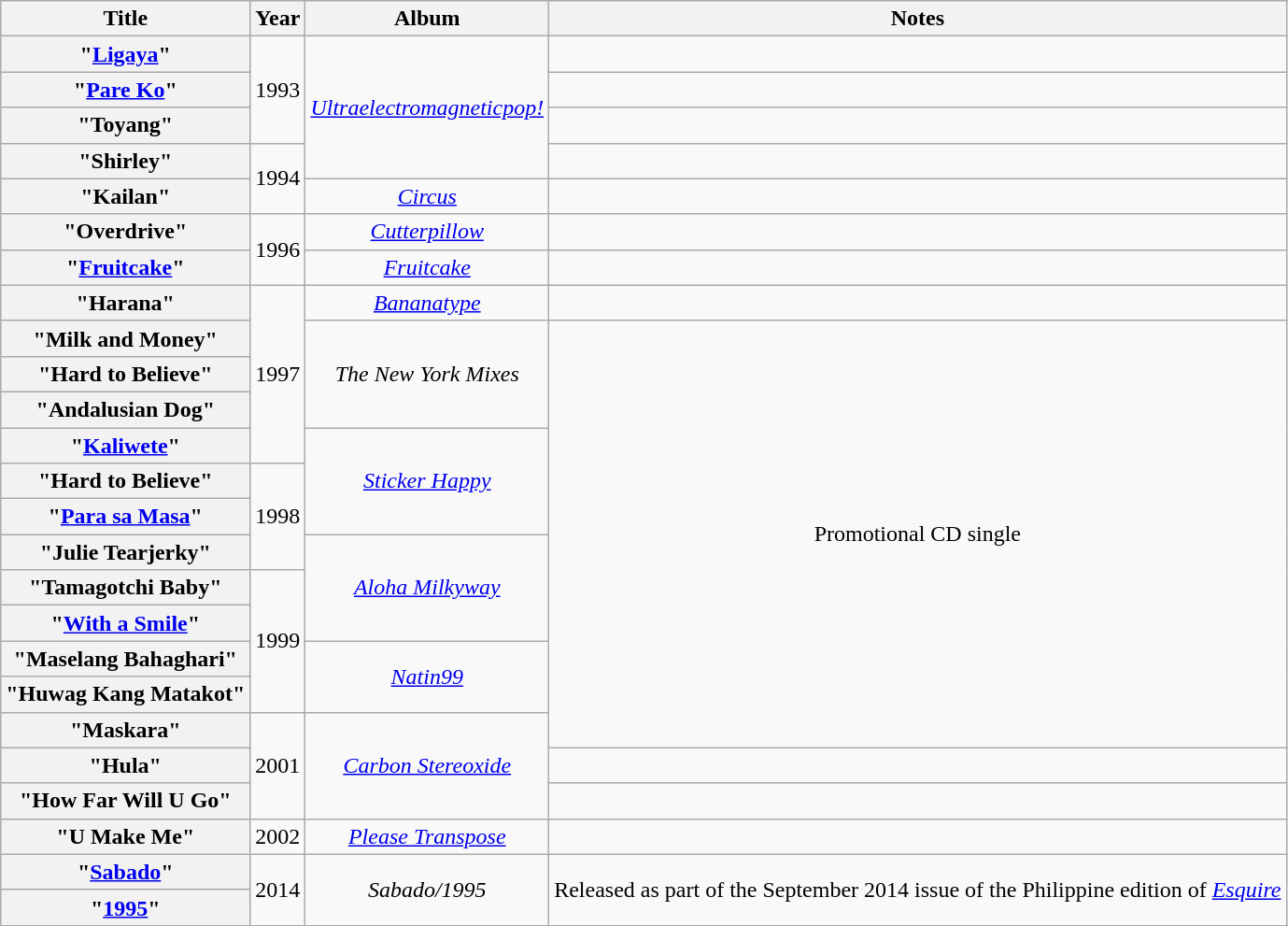<table class="wikitable sortable plainrowheaders" style="text-align:center;">
<tr>
<th scope="col">Title</th>
<th scope="col">Year</th>
<th scope="col">Album</th>
<th scope="col">Notes</th>
</tr>
<tr>
<th scope="row">"<a href='#'>Ligaya</a>"</th>
<td rowspan="3">1993</td>
<td rowspan="4"><em><a href='#'>Ultraelectromagneticpop!</a></em></td>
<td></td>
</tr>
<tr>
<th scope="row">"<a href='#'>Pare Ko</a>"</th>
<td></td>
</tr>
<tr>
<th scope="row">"Toyang"</th>
<td></td>
</tr>
<tr>
<th scope="row">"Shirley"</th>
<td rowspan="2">1994</td>
<td></td>
</tr>
<tr>
<th scope="row">"Kailan"</th>
<td><em><a href='#'>Circus</a></em></td>
<td></td>
</tr>
<tr>
<th scope="row">"Overdrive"</th>
<td rowspan="2">1996</td>
<td><em><a href='#'>Cutterpillow</a></em></td>
<td></td>
</tr>
<tr>
<th scope="row">"<a href='#'>Fruitcake</a>"</th>
<td><em><a href='#'>Fruitcake</a></em></td>
<td></td>
</tr>
<tr>
<th scope="row">"Harana"</th>
<td rowspan="5">1997</td>
<td><em><a href='#'>Bananatype</a></em></td>
<td></td>
</tr>
<tr>
<th scope="row">"Milk and Money"</th>
<td rowspan="3"><em>The New York Mixes</em></td>
<td rowspan="12">Promotional CD single</td>
</tr>
<tr>
<th scope="row">"Hard to Believe"</th>
</tr>
<tr>
<th scope="row">"Andalusian Dog"</th>
</tr>
<tr>
<th scope="row">"<a href='#'>Kaliwete</a>"</th>
<td rowspan="3"><em><a href='#'>Sticker Happy</a></em></td>
</tr>
<tr>
<th scope="row">"Hard to Believe"</th>
<td rowspan="3">1998</td>
</tr>
<tr>
<th scope="row">"<a href='#'>Para sa Masa</a>"</th>
</tr>
<tr>
<th scope="row">"Julie Tearjerky"</th>
<td rowspan="3"><em><a href='#'>Aloha Milkyway</a></em></td>
</tr>
<tr>
<th scope="row">"Tamagotchi Baby"</th>
<td rowspan="4">1999</td>
</tr>
<tr>
<th scope="row">"<a href='#'>With a Smile</a>"</th>
</tr>
<tr>
<th scope="row">"Maselang Bahaghari"</th>
<td rowspan="2"><em><a href='#'>Natin99</a></em></td>
</tr>
<tr>
<th scope="row">"Huwag Kang Matakot"</th>
</tr>
<tr>
<th scope="row">"Maskara"</th>
<td rowspan="3">2001</td>
<td rowspan="3"><em><a href='#'>Carbon Stereoxide</a></em></td>
</tr>
<tr>
<th scope="row">"Hula"</th>
<td></td>
</tr>
<tr>
<th scope="row">"How Far Will U Go"</th>
<td></td>
</tr>
<tr>
<th scope="row">"U Make Me"</th>
<td>2002</td>
<td><em><a href='#'>Please Transpose</a></em></td>
<td></td>
</tr>
<tr>
<th scope="row">"<a href='#'>Sabado</a>"</th>
<td rowspan="2">2014</td>
<td rowspan="2"><em>Sabado/1995</em></td>
<td rowspan="2">Released as part of the September 2014 issue of the Philippine edition of <em><a href='#'>Esquire</a></em></td>
</tr>
<tr>
<th scope="row">"<a href='#'>1995</a>"</th>
</tr>
<tr>
</tr>
</table>
